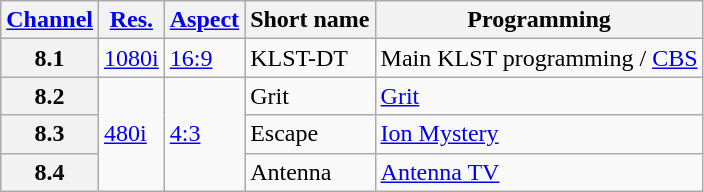<table class="wikitable">
<tr>
<th scope="col"><a href='#'>Channel</a></th>
<th scope="col"><a href='#'>Res.</a></th>
<th scope="col"><a href='#'>Aspect</a></th>
<th scope="col">Short name</th>
<th scope="col">Programming</th>
</tr>
<tr>
<th scope="row">8.1</th>
<td><a href='#'>1080i</a></td>
<td><a href='#'>16:9</a></td>
<td>KLST-DT</td>
<td>Main KLST programming / <a href='#'>CBS</a></td>
</tr>
<tr>
<th scope="row">8.2</th>
<td rowspan="3"><a href='#'>480i</a></td>
<td rowspan="3"><a href='#'>4:3</a></td>
<td>Grit</td>
<td><a href='#'>Grit</a></td>
</tr>
<tr>
<th scope="row">8.3</th>
<td>Escape</td>
<td><a href='#'>Ion Mystery</a></td>
</tr>
<tr>
<th scope="row">8.4</th>
<td>Antenna</td>
<td><a href='#'>Antenna TV</a></td>
</tr>
</table>
